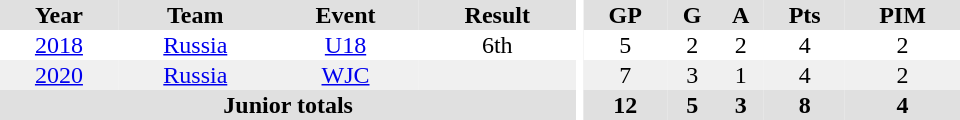<table border="0" cellpadding="1" cellspacing="0" ID="Table3" style="text-align:center; width:40em">
<tr ALIGN="center" bgcolor="#e0e0e0">
<th>Year</th>
<th>Team</th>
<th>Event</th>
<th>Result</th>
<th rowspan="99" bgcolor="#ffffff"></th>
<th>GP</th>
<th>G</th>
<th>A</th>
<th>Pts</th>
<th>PIM</th>
</tr>
<tr>
<td><a href='#'>2018</a></td>
<td><a href='#'>Russia</a></td>
<td><a href='#'>U18</a></td>
<td>6th</td>
<td>5</td>
<td>2</td>
<td>2</td>
<td>4</td>
<td>2</td>
</tr>
<tr bgcolor="#f0f0f0">
<td><a href='#'>2020</a></td>
<td><a href='#'>Russia</a></td>
<td><a href='#'>WJC</a></td>
<td></td>
<td>7</td>
<td>3</td>
<td>1</td>
<td>4</td>
<td>2</td>
</tr>
<tr ALIGN="center" bgcolor="#e0e0e0">
<th colspan=4>Junior totals</th>
<th>12</th>
<th>5</th>
<th>3</th>
<th>8</th>
<th>4</th>
</tr>
</table>
